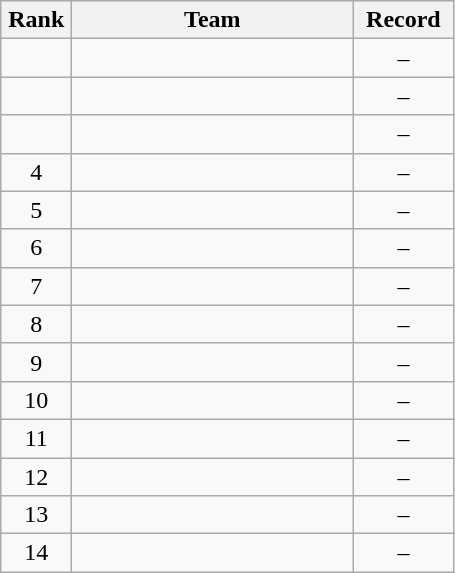<table class="wikitable" style="text-align: center;">
<tr>
<th width=40>Rank</th>
<th width=180>Team</th>
<th width=60>Record</th>
</tr>
<tr bgcolor=>
<td></td>
<td align="left"></td>
<td>–</td>
</tr>
<tr bgcolor=>
<td></td>
<td align="left"></td>
<td>–</td>
</tr>
<tr bgcolor=>
<td></td>
<td align="left"></td>
<td>–</td>
</tr>
<tr>
<td>4</td>
<td align="left"></td>
<td>–</td>
</tr>
<tr>
<td>5</td>
<td align="left"></td>
<td>–</td>
</tr>
<tr>
<td>6</td>
<td align="left"></td>
<td>–</td>
</tr>
<tr>
<td>7</td>
<td align="left"></td>
<td>–</td>
</tr>
<tr>
<td>8</td>
<td align="left"></td>
<td>–</td>
</tr>
<tr>
<td>9</td>
<td align="left"></td>
<td>–</td>
</tr>
<tr>
<td>10</td>
<td align="left"></td>
<td>–</td>
</tr>
<tr>
<td>11</td>
<td align="left"></td>
<td>–</td>
</tr>
<tr>
<td>12</td>
<td align="left"></td>
<td>–</td>
</tr>
<tr>
<td>13</td>
<td align="left"></td>
<td>–</td>
</tr>
<tr>
<td>14</td>
<td align="left"></td>
<td>–</td>
</tr>
</table>
